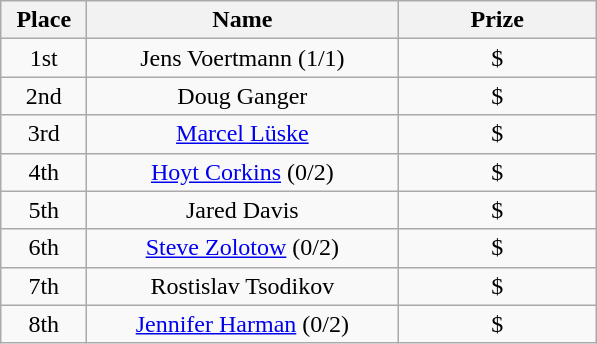<table class="wikitable">
<tr>
<th width="50">Place</th>
<th width="200">Name</th>
<th width="125">Prize</th>
</tr>
<tr>
<td align = "center">1st</td>
<td align = "center">Jens Voertmann (1/1)</td>
<td align = "center">$</td>
</tr>
<tr>
<td align = "center">2nd</td>
<td align = "center">Doug Ganger</td>
<td align = "center">$</td>
</tr>
<tr>
<td align = "center">3rd</td>
<td align = "center"><a href='#'>Marcel Lüske</a></td>
<td align = "center">$</td>
</tr>
<tr>
<td align = "center">4th</td>
<td align = "center"><a href='#'>Hoyt Corkins</a> (0/2)</td>
<td align = "center">$</td>
</tr>
<tr>
<td align = "center">5th</td>
<td align = "center">Jared Davis</td>
<td align = "center">$</td>
</tr>
<tr>
<td align = "center">6th</td>
<td align = "center"><a href='#'>Steve Zolotow</a> (0/2)</td>
<td align = "center">$</td>
</tr>
<tr>
<td align = "center">7th</td>
<td align = "center">Rostislav Tsodikov</td>
<td align = "center">$</td>
</tr>
<tr>
<td align = "center">8th</td>
<td align = "center"><a href='#'>Jennifer Harman</a> (0/2)</td>
<td align = "center">$</td>
</tr>
</table>
